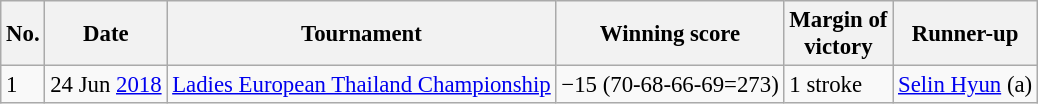<table class="wikitable" style="font-size:95%;">
<tr>
<th>No.</th>
<th>Date</th>
<th>Tournament</th>
<th>Winning score</th>
<th>Margin of<br>victory</th>
<th>Runner-up</th>
</tr>
<tr>
<td>1</td>
<td>24 Jun <a href='#'>2018</a></td>
<td><a href='#'>Ladies European Thailand Championship</a></td>
<td>−15 (70-68-66-69=273)</td>
<td>1 stroke</td>
<td> <a href='#'>Selin Hyun</a> (a)</td>
</tr>
</table>
